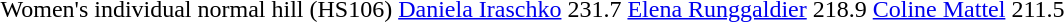<table>
<tr>
<td>Women's individual normal hill (HS106)<br></td>
<td><a href='#'>Daniela Iraschko</a><br><small></small></td>
<td>231.7</td>
<td><a href='#'>Elena Runggaldier</a><br><small></small></td>
<td>218.9</td>
<td><a href='#'>Coline Mattel</a><br><small></small></td>
<td>211.5</td>
</tr>
</table>
